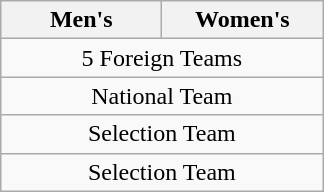<table class="wikitable">
<tr>
<th width=100>Men's</th>
<th width=100>Women's</th>
</tr>
<tr align=center>
<td colspan=2>5 Foreign Teams</td>
</tr>
<tr align=center>
<td colspan=2> National Team</td>
</tr>
<tr align=center>
<td colspan=2> Selection Team</td>
</tr>
<tr align=center>
<td colspan=2> Selection Team</td>
</tr>
</table>
